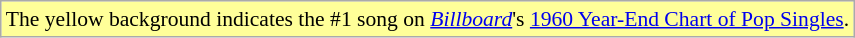<table class="wikitable" style="font-size:90%;">
<tr>
<td style="background-color:#FFFF99">The yellow background indicates the #1 song on <a href='#'><em>Billboard</em></a>'s <a href='#'>1960 Year-End Chart of Pop Singles</a>.</td>
</tr>
</table>
